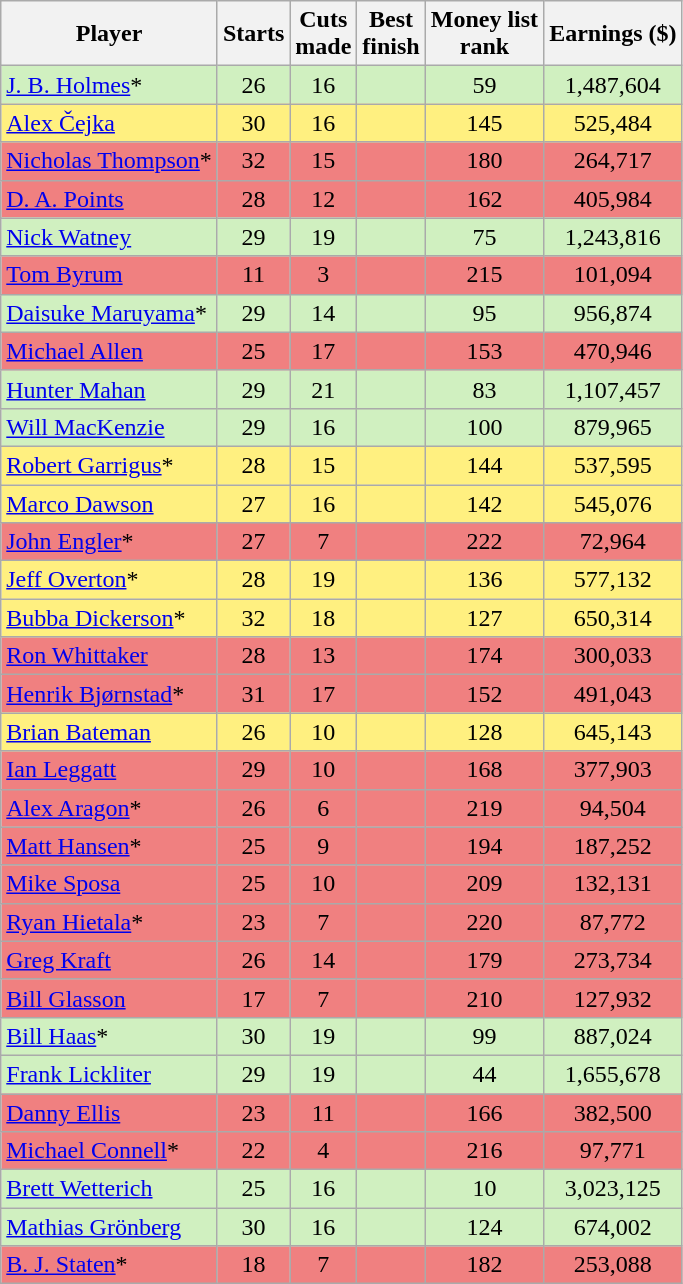<table class=" sortable wikitable" style="text-align:center">
<tr>
<th>Player</th>
<th>Starts</th>
<th>Cuts<br>made</th>
<th>Best<br>finish</th>
<th>Money list<br>rank</th>
<th>Earnings ($)</th>
</tr>
<tr style="background:#D0F0C0;">
<td align=left> <a href='#'>J. B. Holmes</a>*</td>
<td>26</td>
<td>16</td>
<td></td>
<td>59</td>
<td>1,487,604</td>
</tr>
<tr style="background:#FFF080;">
<td align=left> <a href='#'>Alex Čejka</a></td>
<td>30</td>
<td>16</td>
<td></td>
<td>145</td>
<td>525,484</td>
</tr>
<tr style="background:#F08080;">
<td align=left> <a href='#'>Nicholas Thompson</a>*</td>
<td>32</td>
<td>15</td>
<td></td>
<td>180</td>
<td>264,717</td>
</tr>
<tr style="background:#F08080;">
<td align=left> <a href='#'>D. A. Points</a></td>
<td>28</td>
<td>12</td>
<td></td>
<td>162</td>
<td>405,984</td>
</tr>
<tr style="background:#D0F0C0;">
<td align=left> <a href='#'>Nick Watney</a></td>
<td>29</td>
<td>19</td>
<td></td>
<td>75</td>
<td>1,243,816</td>
</tr>
<tr style="background:#F08080;">
<td align=left> <a href='#'>Tom Byrum</a></td>
<td>11</td>
<td>3</td>
<td></td>
<td>215</td>
<td>101,094</td>
</tr>
<tr style="background:#D0F0C0;">
<td align=left> <a href='#'>Daisuke Maruyama</a>*</td>
<td>29</td>
<td>14</td>
<td></td>
<td>95</td>
<td>956,874</td>
</tr>
<tr style="background:#F08080;">
<td align=left> <a href='#'>Michael Allen</a></td>
<td>25</td>
<td>17</td>
<td></td>
<td>153</td>
<td>470,946</td>
</tr>
<tr style="background:#D0F0C0;">
<td align=left> <a href='#'>Hunter Mahan</a></td>
<td>29</td>
<td>21</td>
<td></td>
<td>83</td>
<td>1,107,457</td>
</tr>
<tr style="background:#D0F0C0;">
<td align=left> <a href='#'>Will MacKenzie</a></td>
<td>29</td>
<td>16</td>
<td></td>
<td>100</td>
<td>879,965</td>
</tr>
<tr style="background:#FFF080;">
<td align=left> <a href='#'>Robert Garrigus</a>*</td>
<td>28</td>
<td>15</td>
<td></td>
<td>144</td>
<td>537,595</td>
</tr>
<tr style="background:#FFF080;">
<td align=left> <a href='#'>Marco Dawson</a></td>
<td>27</td>
<td>16</td>
<td></td>
<td>142</td>
<td>545,076</td>
</tr>
<tr style="background:#F08080;">
<td align=left> <a href='#'>John Engler</a>*</td>
<td>27</td>
<td>7</td>
<td></td>
<td>222</td>
<td>72,964</td>
</tr>
<tr style="background:#FFF080;">
<td align=left> <a href='#'>Jeff Overton</a>*</td>
<td>28</td>
<td>19</td>
<td></td>
<td>136</td>
<td>577,132</td>
</tr>
<tr style="background:#FFF080;">
<td align=left> <a href='#'>Bubba Dickerson</a>*</td>
<td>32</td>
<td>18</td>
<td></td>
<td>127</td>
<td>650,314</td>
</tr>
<tr style="background:#F08080;">
<td align=left> <a href='#'>Ron Whittaker</a></td>
<td>28</td>
<td>13</td>
<td></td>
<td>174</td>
<td>300,033</td>
</tr>
<tr style="background:#F08080;">
<td align=left> <a href='#'>Henrik Bjørnstad</a>*</td>
<td>31</td>
<td>17</td>
<td></td>
<td>152</td>
<td>491,043</td>
</tr>
<tr style="background:#FFF080;">
<td align=left> <a href='#'>Brian Bateman</a></td>
<td>26</td>
<td>10</td>
<td></td>
<td>128</td>
<td>645,143</td>
</tr>
<tr style="background:#F08080;">
<td align=left> <a href='#'>Ian Leggatt</a></td>
<td>29</td>
<td>10</td>
<td></td>
<td>168</td>
<td>377,903</td>
</tr>
<tr style="background:#F08080;">
<td align=left> <a href='#'>Alex Aragon</a>*</td>
<td>26</td>
<td>6</td>
<td></td>
<td>219</td>
<td>94,504</td>
</tr>
<tr style="background:#F08080;">
<td align=left> <a href='#'>Matt Hansen</a>*</td>
<td>25</td>
<td>9</td>
<td></td>
<td>194</td>
<td>187,252</td>
</tr>
<tr style="background:#F08080;">
<td align=left> <a href='#'>Mike Sposa</a></td>
<td>25</td>
<td>10</td>
<td></td>
<td>209</td>
<td>132,131</td>
</tr>
<tr style="background:#F08080;">
<td align=left> <a href='#'>Ryan Hietala</a>*</td>
<td>23</td>
<td>7</td>
<td></td>
<td>220</td>
<td>87,772</td>
</tr>
<tr style="background:#F08080;">
<td align=left> <a href='#'>Greg Kraft</a></td>
<td>26</td>
<td>14</td>
<td></td>
<td>179</td>
<td>273,734</td>
</tr>
<tr style="background:#F08080;">
<td align=left> <a href='#'>Bill Glasson</a></td>
<td>17</td>
<td>7</td>
<td></td>
<td>210</td>
<td>127,932</td>
</tr>
<tr style="background:#D0F0C0;">
<td align=left> <a href='#'>Bill Haas</a>*</td>
<td>30</td>
<td>19</td>
<td></td>
<td>99</td>
<td>887,024</td>
</tr>
<tr style="background:#D0F0C0;">
<td align=left> <a href='#'>Frank Lickliter</a></td>
<td>29</td>
<td>19</td>
<td></td>
<td>44</td>
<td>1,655,678</td>
</tr>
<tr style="background:#F08080;">
<td align=left> <a href='#'>Danny Ellis</a></td>
<td>23</td>
<td>11</td>
<td></td>
<td>166</td>
<td>382,500</td>
</tr>
<tr style="background:#F08080;">
<td align=left> <a href='#'>Michael Connell</a>*</td>
<td>22</td>
<td>4</td>
<td></td>
<td>216</td>
<td>97,771</td>
</tr>
<tr style="background:#D0F0C0;">
<td align=left> <a href='#'>Brett Wetterich</a></td>
<td>25</td>
<td>16</td>
<td></td>
<td>10</td>
<td>3,023,125</td>
</tr>
<tr style="background:#D0F0C0;">
<td align=left> <a href='#'>Mathias Grönberg</a></td>
<td>30</td>
<td>16</td>
<td></td>
<td>124</td>
<td>674,002</td>
</tr>
<tr style="background:#F08080;">
<td align=left> <a href='#'>B. J. Staten</a>*</td>
<td>18</td>
<td>7</td>
<td></td>
<td>182</td>
<td>253,088</td>
</tr>
</table>
